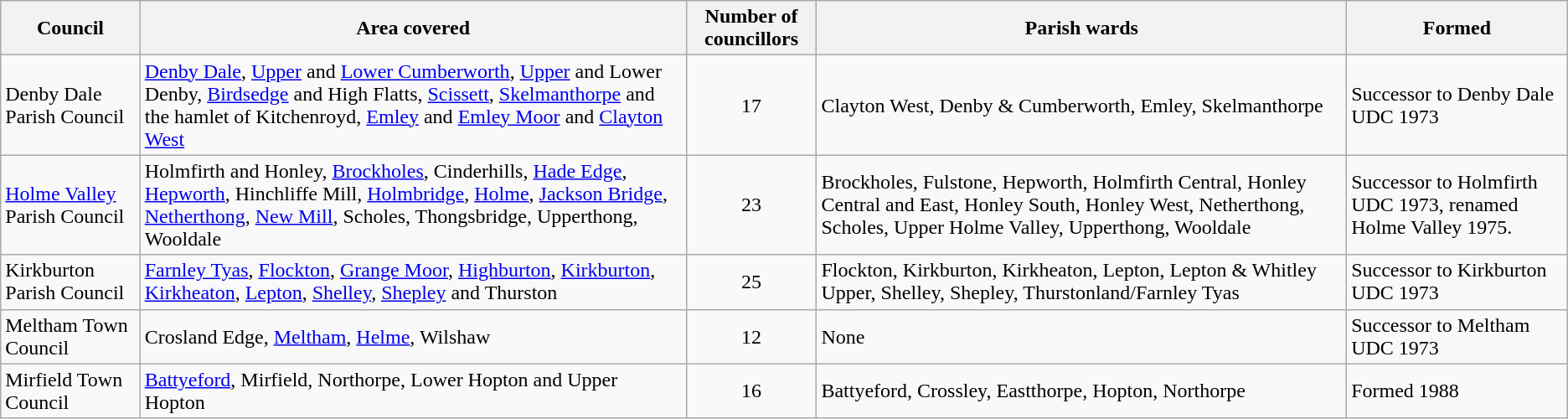<table class="wikitable">
<tr>
<th>Council</th>
<th>Area covered</th>
<th>Number of councillors</th>
<th>Parish wards</th>
<th>Formed</th>
</tr>
<tr>
<td>Denby Dale Parish Council</td>
<td><a href='#'>Denby Dale</a>, <a href='#'>Upper</a> and <a href='#'>Lower Cumberworth</a>, <a href='#'>Upper</a> and Lower Denby, <a href='#'>Birdsedge</a> and High Flatts, <a href='#'>Scissett</a>, <a href='#'>Skelmanthorpe</a> and the hamlet of Kitchenroyd, <a href='#'>Emley</a> and <a href='#'>Emley Moor</a> and <a href='#'>Clayton West</a></td>
<td style="text-align:center; vertical-align:middle;">17</td>
<td>Clayton West, Denby & Cumberworth, Emley, Skelmanthorpe</td>
<td>Successor to Denby Dale UDC 1973</td>
</tr>
<tr>
<td><a href='#'>Holme Valley</a> Parish Council</td>
<td>Holmfirth and Honley, <a href='#'>Brockholes</a>, Cinderhills, <a href='#'>Hade Edge</a>, <a href='#'>Hepworth</a>, Hinchliffe Mill, <a href='#'>Holmbridge</a>, <a href='#'>Holme</a>, <a href='#'>Jackson Bridge</a>, <a href='#'>Netherthong</a>, <a href='#'>New Mill</a>, Scholes, Thongsbridge, Upperthong, Wooldale</td>
<td style="text-align:center; vertical-align:middle;">23</td>
<td>Brockholes, Fulstone, Hepworth, Holmfirth Central, Honley Central and East, Honley South, Honley West, Netherthong, Scholes, Upper Holme Valley, Upperthong, Wooldale</td>
<td>Successor to Holmfirth UDC 1973, renamed Holme Valley 1975.</td>
</tr>
<tr>
<td>Kirkburton Parish Council</td>
<td><a href='#'>Farnley Tyas</a>, <a href='#'>Flockton</a>, <a href='#'>Grange Moor</a>, <a href='#'>Highburton</a>, <a href='#'>Kirkburton</a>, <a href='#'>Kirkheaton</a>, <a href='#'>Lepton</a>, <a href='#'>Shelley</a>, <a href='#'>Shepley</a> and Thurston</td>
<td style="text-align:center; vertical-align:middle;">25</td>
<td>Flockton, Kirkburton, Kirkheaton, Lepton, Lepton & Whitley Upper, Shelley, Shepley, Thurstonland/Farnley Tyas</td>
<td>Successor to Kirkburton UDC 1973</td>
</tr>
<tr>
<td>Meltham Town Council</td>
<td>Crosland Edge, <a href='#'>Meltham</a>, <a href='#'>Helme</a>, Wilshaw</td>
<td style="text-align:center; vertical-align:middle;">12</td>
<td>None</td>
<td>Successor to Meltham UDC 1973</td>
</tr>
<tr>
<td>Mirfield Town Council</td>
<td><a href='#'>Battyeford</a>, Mirfield, Northorpe, Lower Hopton and Upper Hopton</td>
<td style="text-align:center; vertical-align:middle;">16</td>
<td>Battyeford, Crossley, Eastthorpe, Hopton, Northorpe</td>
<td>Formed 1988</td>
</tr>
</table>
